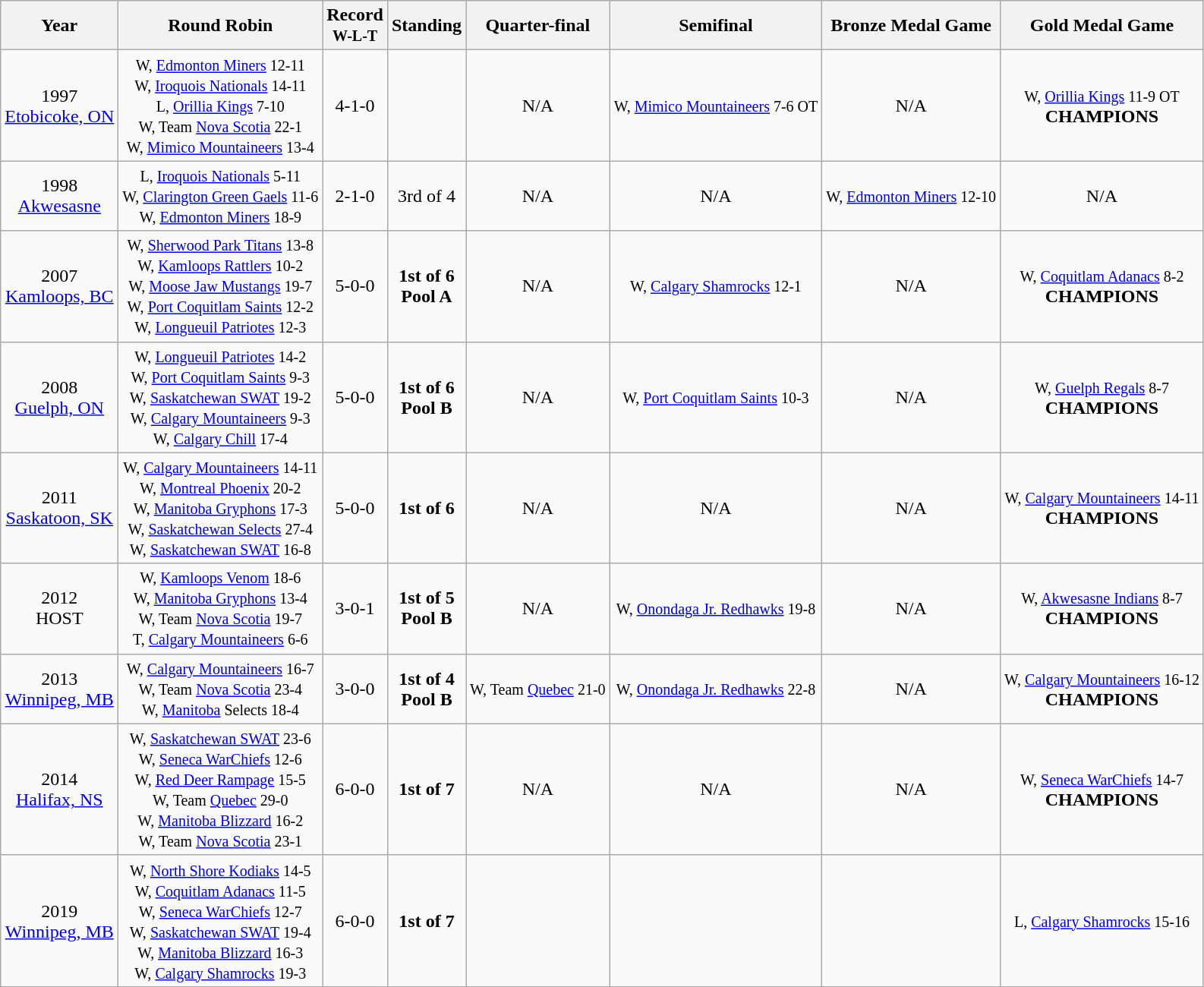<table class="wikitable" style="text-align:center;">
<tr>
<th>Year</th>
<th>Round Robin</th>
<th>Record<br><small>W-L-T</small></th>
<th>Standing</th>
<th>Quarter-final</th>
<th>Semifinal</th>
<th>Bronze Medal Game</th>
<th>Gold Medal Game</th>
</tr>
<tr>
<td>1997<br><a href='#'>Etobicoke, ON</a></td>
<td><small>W, <a href='#'>Edmonton Miners</a> 12-11<br>W, <a href='#'>Iroquois Nationals</a> 14-11<br>L, <a href='#'>Orillia Kings</a> 7-10<br>W, Team <a href='#'>Nova Scotia</a> 22-1<br>W, <a href='#'>Mimico Mountaineers</a> 13-4</small></td>
<td>4-1-0</td>
<td></td>
<td>N/A</td>
<td><small> W, <a href='#'>Mimico Mountaineers</a> 7-6 OT</small></td>
<td>N/A</td>
<td><small> W, <a href='#'>Orillia Kings</a> 11-9 OT</small><br><strong>CHAMPIONS</strong></td>
</tr>
<tr>
<td>1998<br><a href='#'>Akwesasne</a></td>
<td><small>L, <a href='#'>Iroquois Nationals</a> 5-11<br>W, <a href='#'>Clarington Green Gaels</a> 11-6<br>W, <a href='#'>Edmonton Miners</a> 18-9</small></td>
<td>2-1-0</td>
<td>3rd of 4</td>
<td>N/A</td>
<td>N/A</td>
<td><small>W, <a href='#'>Edmonton Miners</a> 12-10</small></td>
<td>N/A</td>
</tr>
<tr>
<td>2007<br><a href='#'>Kamloops, BC</a></td>
<td><small>W, <a href='#'>Sherwood Park Titans</a> 13-8<br>W, <a href='#'>Kamloops Rattlers</a> 10-2<br>W, <a href='#'>Moose Jaw Mustangs</a> 19-7<br>W, <a href='#'>Port Coquitlam Saints</a> 12-2<br>W, <a href='#'>Longueuil Patriotes</a> 12-3</small></td>
<td>5-0-0</td>
<td><strong>1st of 6<br>Pool A</strong></td>
<td>N/A</td>
<td><small> W, <a href='#'>Calgary Shamrocks</a> 12-1</small></td>
<td>N/A</td>
<td><small> W, <a href='#'>Coquitlam Adanacs</a> 8-2</small><br><strong>CHAMPIONS</strong></td>
</tr>
<tr>
<td>2008<br><a href='#'>Guelph, ON</a></td>
<td><small>W, <a href='#'>Longueuil Patriotes</a> 14-2<br>W, <a href='#'>Port Coquitlam Saints</a> 9-3<br>W, <a href='#'>Saskatchewan SWAT</a> 19-2<br>W, <a href='#'>Calgary Mountaineers</a> 9-3<br>W, <a href='#'>Calgary Chill</a> 17-4</small></td>
<td>5-0-0</td>
<td><strong>1st of 6<br>Pool B</strong></td>
<td>N/A</td>
<td><small> W, <a href='#'>Port Coquitlam Saints</a> 10-3</small></td>
<td>N/A</td>
<td><small> W, <a href='#'>Guelph Regals</a> 8-7</small><br><strong>CHAMPIONS</strong></td>
</tr>
<tr>
<td>2011<br><a href='#'>Saskatoon, SK</a></td>
<td><small>W, <a href='#'>Calgary Mountaineers</a> 14-11<br>W, <a href='#'>Montreal Phoenix</a> 20-2<br>W, <a href='#'>Manitoba Gryphons</a> 17-3<br>W, <a href='#'>Saskatchewan Selects</a> 27-4<br>W, <a href='#'>Saskatchewan SWAT</a> 16-8</small></td>
<td>5-0-0</td>
<td><strong>1st of 6</strong></td>
<td>N/A</td>
<td>N/A</td>
<td>N/A</td>
<td><small> W, <a href='#'>Calgary Mountaineers</a> 14-11</small><br><strong>CHAMPIONS</strong></td>
</tr>
<tr>
<td>2012<br>HOST</td>
<td><small>W, <a href='#'>Kamloops Venom</a> 18-6<br>W, <a href='#'>Manitoba Gryphons</a> 13-4<br>W, Team <a href='#'>Nova Scotia</a> 19-7<br>T, <a href='#'>Calgary Mountaineers</a> 6-6</small></td>
<td>3-0-1</td>
<td><strong>1st of 5<br>Pool B</strong></td>
<td>N/A</td>
<td><small> W, <a href='#'>Onondaga Jr. Redhawks</a> 19-8</small></td>
<td>N/A</td>
<td><small> W, <a href='#'>Akwesasne Indians</a> 8-7</small><br><strong>CHAMPIONS</strong></td>
</tr>
<tr>
<td>2013<br><a href='#'>Winnipeg, MB</a></td>
<td><small>W, <a href='#'>Calgary Mountaineers</a> 16-7<br>W, Team <a href='#'>Nova Scotia</a> 23-4<br>W, <a href='#'>Manitoba</a> Selects 18-4</small></td>
<td>3-0-0</td>
<td><strong>1st of 4<br>Pool B</strong></td>
<td><small>W, Team <a href='#'>Quebec</a> 21-0</small></td>
<td><small>W, <a href='#'>Onondaga Jr. Redhawks</a> 22-8</small></td>
<td>N/A</td>
<td><small> W, <a href='#'>Calgary Mountaineers</a> 16-12</small><br><strong>CHAMPIONS</strong></td>
</tr>
<tr>
<td>2014<br><a href='#'>Halifax, NS</a></td>
<td><small>W, <a href='#'>Saskatchewan SWAT</a> 23-6<br>W, <a href='#'>Seneca WarChiefs</a> 12-6<br>W, <a href='#'>Red Deer Rampage</a> 15-5<br>W, Team <a href='#'>Quebec</a> 29-0<br>W, <a href='#'>Manitoba Blizzard</a> 16-2<br>W, Team <a href='#'>Nova Scotia</a> 23-1</small></td>
<td>6-0-0</td>
<td><strong>1st of 7</strong></td>
<td>N/A</td>
<td>N/A</td>
<td>N/A</td>
<td><small> W, <a href='#'>Seneca WarChiefs</a> 14-7</small><br><strong>CHAMPIONS</strong></td>
</tr>
<tr>
<td>2019<br><a href='#'>Winnipeg, MB</a></td>
<td><small>W, <a href='#'>North Shore Kodiaks</a> 14-5<br>W, <a href='#'>Coquitlam Adanacs</a> 11-5<br>W, <a href='#'>Seneca WarChiefs</a> 12-7<br>W, <a href='#'>Saskatchewan SWAT</a> 19-4<br>W, <a href='#'>Manitoba Blizzard</a> 16-3<br>W, <a href='#'>Calgary Shamrocks</a> 19-3</small></td>
<td>6-0-0</td>
<td><strong>1st of 7</strong></td>
<td></td>
<td></td>
<td></td>
<td><small>L, <a href='#'>Calgary Shamrocks</a> 15-16</small></td>
</tr>
</table>
